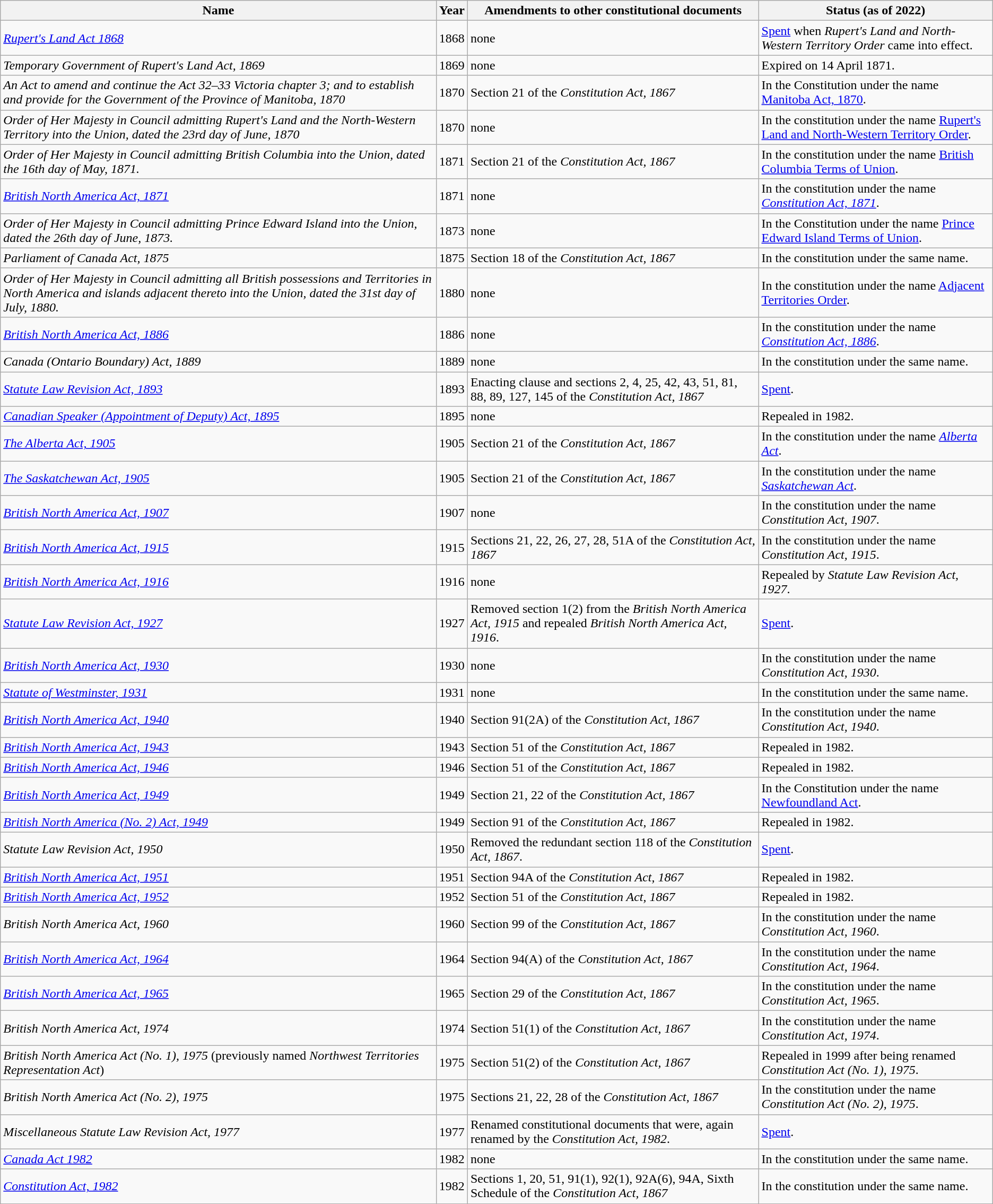<table class="wikitable" border="1">
<tr>
<th>Name</th>
<th>Year</th>
<th>Amendments to other constitutional documents</th>
<th>Status (as of 2022)</th>
</tr>
<tr>
<td><em><a href='#'>Rupert's Land Act 1868</a></em></td>
<td>1868</td>
<td>none</td>
<td><a href='#'>Spent</a> when <em>Rupert's Land and North-Western Territory Order</em> came into effect.</td>
</tr>
<tr>
<td><em>Temporary Government of Rupert's Land Act, 1869</em></td>
<td>1869</td>
<td>none</td>
<td>Expired on 14 April 1871.</td>
</tr>
<tr>
<td><em>An Act to amend and continue the Act 32–33 Victoria chapter 3; and to establish and provide for the Government of the Province of Manitoba, 1870</em></td>
<td>1870</td>
<td>Section 21 of the <em>Constitution Act, 1867</em></td>
<td>In the Constitution under the name <a href='#'>Manitoba Act, 1870</a>.</td>
</tr>
<tr>
<td><em>Order of Her Majesty in Council admitting Rupert's Land and the North-Western Territory into the Union, dated the 23rd day of June, 1870</em></td>
<td>1870</td>
<td>none</td>
<td>In the constitution under the name <a href='#'>Rupert's Land and North-Western Territory Order</a>.</td>
</tr>
<tr>
<td><em>Order of Her Majesty in Council admitting British Columbia into the Union, dated the 16th day of May, 1871.</em></td>
<td>1871</td>
<td>Section 21 of the <em>Constitution Act, 1867</em></td>
<td>In the constitution under the name <a href='#'>British Columbia Terms of Union</a>.</td>
</tr>
<tr>
<td><em><a href='#'>British North America Act, 1871</a></em></td>
<td>1871</td>
<td>none</td>
<td>In the constitution under the name <em><a href='#'>Constitution Act, 1871</a></em>.</td>
</tr>
<tr>
<td><em>Order of Her Majesty in Council admitting Prince Edward Island into the Union, dated the 26th day of June, 1873.</em></td>
<td>1873</td>
<td>none</td>
<td>In the Constitution under the name <a href='#'>Prince Edward Island Terms of Union</a>.</td>
</tr>
<tr>
<td><em>Parliament of Canada Act, 1875</em></td>
<td>1875</td>
<td>Section 18 of the <em>Constitution Act, 1867</em></td>
<td>In the constitution under the same name.</td>
</tr>
<tr>
<td><em>Order of Her Majesty in Council admitting all British possessions and Territories in North America and islands adjacent thereto into the Union, dated the 31st day of July, 1880.</em></td>
<td>1880</td>
<td>none</td>
<td>In the constitution under the name <a href='#'>Adjacent Territories Order</a>.</td>
</tr>
<tr>
<td><em><a href='#'>British North America Act, 1886</a></em></td>
<td>1886</td>
<td>none</td>
<td>In the constitution under the name <em><a href='#'>Constitution Act, 1886</a></em>.</td>
</tr>
<tr>
<td><em>Canada (Ontario Boundary) Act, 1889</em></td>
<td>1889</td>
<td>none</td>
<td>In the constitution under the same name.</td>
</tr>
<tr>
<td><em><a href='#'>Statute Law Revision Act, 1893</a></em></td>
<td>1893</td>
<td>Enacting clause and sections 2, 4, 25, 42, 43, 51, 81, 88, 89, 127, 145 of the <em>Constitution Act, 1867</em></td>
<td><a href='#'>Spent</a>.</td>
</tr>
<tr>
<td><em><a href='#'>Canadian Speaker (Appointment of Deputy) Act, 1895</a></em></td>
<td>1895</td>
<td>none</td>
<td>Repealed in 1982.</td>
</tr>
<tr>
<td><em><a href='#'>The Alberta Act, 1905</a></em></td>
<td>1905</td>
<td>Section 21 of the <em>Constitution Act, 1867</em></td>
<td>In the constitution under the name <em><a href='#'>Alberta Act</a></em>.</td>
</tr>
<tr>
<td><em><a href='#'>The Saskatchewan Act, 1905</a></em></td>
<td>1905</td>
<td>Section 21 of the <em>Constitution Act, 1867</em></td>
<td>In the constitution under the name <em><a href='#'>Saskatchewan Act</a></em>.</td>
</tr>
<tr>
<td><em><a href='#'>British North America Act, 1907</a></em></td>
<td>1907</td>
<td>none</td>
<td>In the constitution under the name <em>Constitution Act, 1907</em>.</td>
</tr>
<tr>
<td><em><a href='#'>British North America Act, 1915</a></em></td>
<td>1915</td>
<td>Sections 21, 22, 26, 27, 28, 51A of the <em>Constitution Act, 1867</em></td>
<td>In the constitution under the name <em>Constitution Act, 1915</em>.</td>
</tr>
<tr>
<td><em><a href='#'>British North America Act, 1916</a></em></td>
<td>1916</td>
<td>none</td>
<td>Repealed by <em>Statute Law Revision Act, 1927</em>.</td>
</tr>
<tr>
<td><em><a href='#'>Statute Law Revision Act, 1927</a></em></td>
<td>1927</td>
<td>Removed section 1(2) from the <em>British North America Act, 1915</em> and repealed <em>British North America Act, 1916</em>.</td>
<td><a href='#'>Spent</a>.</td>
</tr>
<tr>
<td><em><a href='#'>British North America Act, 1930</a></em></td>
<td>1930</td>
<td>none</td>
<td>In the constitution under the name <em>Constitution Act, 1930</em>.</td>
</tr>
<tr>
<td><em><a href='#'>Statute of Westminster, 1931</a></em></td>
<td>1931</td>
<td>none</td>
<td>In the constitution under the same name.</td>
</tr>
<tr>
<td><em><a href='#'>British North America Act, 1940</a></em></td>
<td>1940</td>
<td>Section 91(2A) of the <em>Constitution Act, 1867</em></td>
<td>In the constitution under the name <em>Constitution Act, 1940</em>.</td>
</tr>
<tr>
<td><em><a href='#'>British North America Act, 1943</a></em></td>
<td>1943</td>
<td>Section 51 of the <em>Constitution Act, 1867</em></td>
<td>Repealed in 1982.</td>
</tr>
<tr>
<td><em><a href='#'>British North America Act, 1946</a></em></td>
<td>1946</td>
<td>Section 51 of the <em>Constitution Act, 1867</em></td>
<td>Repealed in 1982.</td>
</tr>
<tr>
<td><em><a href='#'>British North America Act, 1949</a></em></td>
<td>1949</td>
<td>Section 21, 22 of the <em>Constitution Act, 1867</em></td>
<td>In the Constitution under the name <a href='#'>Newfoundland Act</a>.</td>
</tr>
<tr>
<td><em><a href='#'>British North America (No. 2) Act, 1949</a></em></td>
<td>1949</td>
<td>Section 91 of the <em>Constitution Act, 1867</em></td>
<td>Repealed in 1982.</td>
</tr>
<tr>
<td><em>Statute Law Revision Act, 1950</em></td>
<td>1950</td>
<td>Removed the redundant section 118 of the <em>Constitution Act, 1867</em>.</td>
<td><a href='#'>Spent</a>.</td>
</tr>
<tr>
<td><em><a href='#'>British North America Act, 1951</a></em></td>
<td>1951</td>
<td>Section 94A of the <em>Constitution Act, 1867</em></td>
<td>Repealed in 1982.</td>
</tr>
<tr>
<td><em><a href='#'>British North America Act, 1952</a></em></td>
<td>1952</td>
<td>Section 51 of the <em>Constitution Act, 1867</em></td>
<td>Repealed in 1982.</td>
</tr>
<tr>
<td><em>British North America Act, 1960</em></td>
<td>1960</td>
<td>Section 99 of the <em>Constitution Act, 1867</em></td>
<td>In the constitution under the name <em>Constitution Act, 1960</em>.</td>
</tr>
<tr>
<td><em><a href='#'>British North America Act, 1964</a></em></td>
<td>1964</td>
<td>Section 94(A) of the <em>Constitution Act, 1867</em></td>
<td>In the constitution under the name <em>Constitution Act, 1964</em>.</td>
</tr>
<tr>
<td><em><a href='#'>British North America Act, 1965</a></em></td>
<td>1965</td>
<td>Section 29 of the <em>Constitution Act, 1867</em></td>
<td>In the constitution under the name <em>Constitution Act, 1965</em>.</td>
</tr>
<tr>
<td><em>British North America Act, 1974</em></td>
<td>1974</td>
<td>Section 51(1) of the <em>Constitution Act, 1867</em></td>
<td>In the constitution under the name <em>Constitution Act, 1974</em>.</td>
</tr>
<tr>
<td><em>British North America Act (No. 1), 1975</em> (previously named <em>Northwest Territories Representation Act</em>)</td>
<td>1975</td>
<td>Section 51(2) of the <em>Constitution Act, 1867</em></td>
<td>Repealed in 1999 after being renamed <em>Constitution Act (No. 1), 1975</em>.</td>
</tr>
<tr>
<td><em>British North America Act (No. 2), 1975</em></td>
<td>1975</td>
<td>Sections 21, 22, 28 of the <em>Constitution Act, 1867</em></td>
<td>In the constitution under the name <em>Constitution Act (No. 2), 1975</em>.</td>
</tr>
<tr>
<td><em>Miscellaneous Statute Law Revision Act, 1977</em></td>
<td>1977</td>
<td>Renamed constitutional documents that were, again renamed by the <em>Constitution Act, 1982</em>.</td>
<td><a href='#'>Spent</a>.</td>
</tr>
<tr>
<td><em><a href='#'>Canada Act 1982</a></em></td>
<td>1982</td>
<td>none</td>
<td>In the constitution under the same name.</td>
</tr>
<tr>
<td><em><a href='#'>Constitution Act, 1982</a></em></td>
<td>1982</td>
<td>Sections 1, 20, 51, 91(1), 92(1), 92A(6), 94A, Sixth Schedule of the <em>Constitution Act, 1867</em></td>
<td>In the constitution under the same name.</td>
</tr>
</table>
